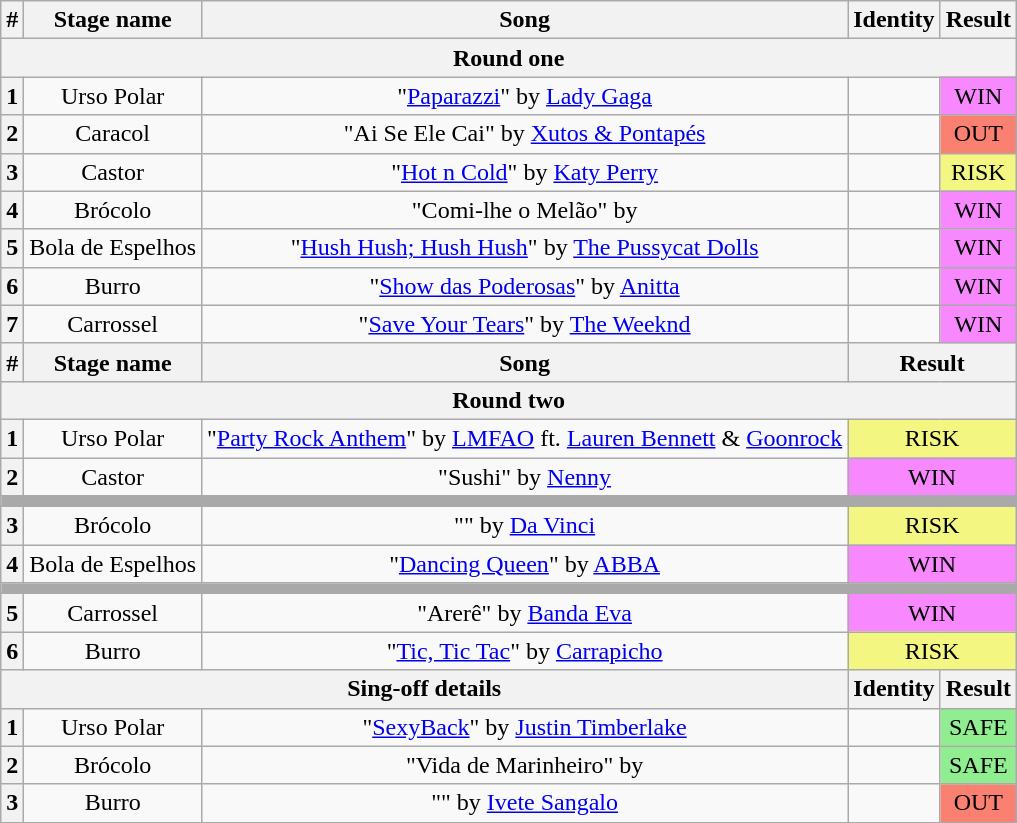<table class="wikitable plainrowheaders" style="text-align: center;">
<tr>
<th>#</th>
<th>Stage name</th>
<th>Song</th>
<th>Identity</th>
<th>Result</th>
</tr>
<tr>
<th colspan="5">Round one</th>
</tr>
<tr>
<th>1</th>
<td>Urso Polar</td>
<td>"<a href='#'>Paparazzi</a>" by <a href='#'>Lady Gaga</a></td>
<td></td>
<td bgcolor="F888FD">WIN</td>
</tr>
<tr>
<th>2</th>
<td>Caracol</td>
<td>"Ai Se Ele Cai" by <a href='#'>Xutos & Pontapés</a></td>
<td></td>
<td bgcolor="salmon">OUT</td>
</tr>
<tr>
<th>3</th>
<td>Castor</td>
<td>"<a href='#'>Hot n Cold</a>" by <a href='#'>Katy Perry</a></td>
<td></td>
<td bgcolor="#F3F781">RISK</td>
</tr>
<tr>
<th>4</th>
<td>Brócolo</td>
<td>"Comi-lhe o Melão" by </td>
<td></td>
<td bgcolor="F888FD">WIN</td>
</tr>
<tr>
<th>5</th>
<td>Bola de Espelhos</td>
<td>"<a href='#'>Hush Hush; Hush Hush</a>" by <a href='#'>The Pussycat Dolls</a></td>
<td></td>
<td bgcolor="F888FD">WIN</td>
</tr>
<tr>
<th>6</th>
<td>Burro</td>
<td>"<a href='#'>Show das Poderosas</a>" by <a href='#'>Anitta</a></td>
<td></td>
<td bgcolor="F888FD">WIN</td>
</tr>
<tr>
<th>7</th>
<td>Carrossel</td>
<td>"<a href='#'>Save Your Tears</a>" by <a href='#'>The Weeknd</a></td>
<td></td>
<td bgcolor="F888FD">WIN</td>
</tr>
<tr>
<th>#</th>
<th>Stage name</th>
<th>Song</th>
<th colspan=2>Result</th>
</tr>
<tr>
<th colspan="5">Round two</th>
</tr>
<tr>
<th>1</th>
<td>Urso Polar</td>
<td>"<a href='#'>Party Rock Anthem</a>" by <a href='#'>LMFAO</a> ft. <a href='#'>Lauren Bennett</a> & <a href='#'>Goonrock</a></td>
<td colspan=2 bgcolor="#F3F781">RISK</td>
</tr>
<tr>
<th>2</th>
<td>Castor</td>
<td>"Sushi" by <a href='#'>Nenny</a></td>
<td colspan=2 bgcolor="F888FD">WIN</td>
</tr>
<tr>
<td colspan="5" style="background:darkgray"></td>
</tr>
<tr>
<th>3</th>
<td>Brócolo</td>
<td>"" by <a href='#'>Da Vinci</a></td>
<td colspan=2 bgcolor="#F3F781">RISK</td>
</tr>
<tr>
<th>4</th>
<td>Bola de Espelhos</td>
<td>"<a href='#'>Dancing Queen</a>" by <a href='#'>ABBA</a></td>
<td colspan=2 bgcolor="F888FD">WIN</td>
</tr>
<tr>
<td colspan="5" style="background:darkgray"></td>
</tr>
<tr>
<th>5</th>
<td>Carrossel</td>
<td>"Arerê" by <a href='#'>Banda Eva</a></td>
<td colspan=2 bgcolor="F888FD">WIN</td>
</tr>
<tr>
<th>6</th>
<td>Burro</td>
<td>"<a href='#'>Tic, Tic Tac</a>" by <a href='#'>Carrapicho</a></td>
<td colspan=2 bgcolor="#F3F781">RISK</td>
</tr>
<tr>
<th colspan="3">Sing-off details</th>
<th>Identity</th>
<th>Result</th>
</tr>
<tr>
<th>1</th>
<td>Urso Polar</td>
<td>"<a href='#'>SexyBack</a>" by <a href='#'>Justin Timberlake</a></td>
<td></td>
<td bgcolor=lightgreen>SAFE</td>
</tr>
<tr>
<th>2</th>
<td>Brócolo</td>
<td>"Vida de Marinheiro" by </td>
<td></td>
<td bgcolor=lightgreen>SAFE</td>
</tr>
<tr>
<th>3</th>
<td>Burro</td>
<td>"" by <a href='#'>Ivete Sangalo</a></td>
<td></td>
<td bgcolor="salmon">OUT</td>
</tr>
</table>
